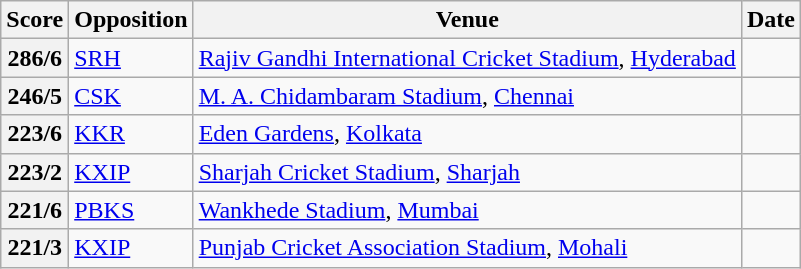<table class="wikitable">
<tr>
<th>Score</th>
<th>Opposition</th>
<th>Venue</th>
<th>Date</th>
</tr>
<tr>
<th>286/6</th>
<td><a href='#'>SRH</a></td>
<td><a href='#'>Rajiv Gandhi International Cricket Stadium</a>, <a href='#'>Hyderabad</a></td>
<td></td>
</tr>
<tr>
<th>246/5</th>
<td><a href='#'>CSK</a></td>
<td><a href='#'>M. A. Chidambaram Stadium</a>, <a href='#'>Chennai</a></td>
<td></td>
</tr>
<tr>
<th>223/6</th>
<td><a href='#'>KKR</a></td>
<td><a href='#'>Eden Gardens</a>, <a href='#'>Kolkata</a></td>
<td></td>
</tr>
<tr>
<th>223/2</th>
<td><a href='#'>KXIP</a></td>
<td><a href='#'>Sharjah Cricket Stadium</a>, <a href='#'>Sharjah</a></td>
<td></td>
</tr>
<tr>
<th>221/6</th>
<td><a href='#'>PBKS</a></td>
<td><a href='#'>Wankhede Stadium</a>, <a href='#'>Mumbai</a></td>
<td></td>
</tr>
<tr>
<th>221/3</th>
<td><a href='#'>KXIP</a></td>
<td><a href='#'>Punjab Cricket Association Stadium</a>, <a href='#'>Mohali</a></td>
<td></td>
</tr>
</table>
